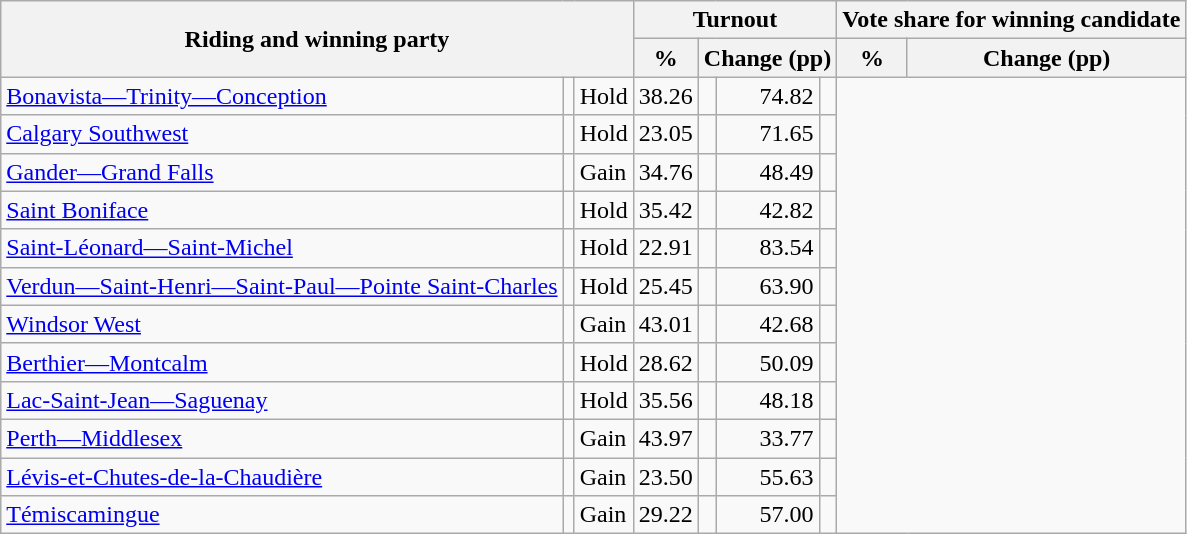<table class="wikitable" style="text-align:right">
<tr>
<th rowspan="2" colspan="3">Riding and winning party</th>
<th colspan="4">Turnout</th>
<th colspan="4">Vote share for winning candidate</th>
</tr>
<tr>
<th>%</th>
<th colspan="3">Change (pp)</th>
<th>%</th>
<th colspan="3">Change (pp)</th>
</tr>
<tr>
<td style="text-align:left"><a href='#'>Bonavista—Trinity—Conception</a></td>
<td style="text-align:left"></td>
<td style="text-align:left">Hold</td>
<td>38.26</td>
<td></td>
<td>74.82</td>
<td></td>
</tr>
<tr>
<td style="text-align:left"><a href='#'>Calgary Southwest</a></td>
<td style="text-align:left"></td>
<td style="text-align:left">Hold</td>
<td>23.05</td>
<td></td>
<td>71.65</td>
<td></td>
</tr>
<tr>
<td style="text-align:left"><a href='#'>Gander—Grand Falls</a></td>
<td style="text-align:left"></td>
<td style="text-align:left">Gain</td>
<td>34.76</td>
<td></td>
<td>48.49</td>
<td></td>
</tr>
<tr>
<td style="text-align:left"><a href='#'>Saint Boniface</a></td>
<td style="text-align:left"></td>
<td style="text-align:left">Hold</td>
<td>35.42</td>
<td></td>
<td>42.82</td>
<td></td>
</tr>
<tr>
<td style="text-align:left"><a href='#'>Saint-Léonard—Saint-Michel</a></td>
<td style="text-align:left"></td>
<td style="text-align:left">Hold</td>
<td>22.91</td>
<td></td>
<td>83.54</td>
<td></td>
</tr>
<tr>
<td style="text-align:left"><a href='#'>Verdun—Saint-Henri—Saint-Paul—Pointe Saint-Charles</a></td>
<td style="text-align:left"></td>
<td style="text-align:left">Hold</td>
<td>25.45</td>
<td></td>
<td>63.90</td>
<td></td>
</tr>
<tr>
<td style="text-align:left"><a href='#'>Windsor West</a></td>
<td style="text-align:left"></td>
<td style="text-align:left">Gain</td>
<td>43.01</td>
<td></td>
<td>42.68</td>
<td></td>
</tr>
<tr>
<td style="text-align:left"><a href='#'>Berthier—Montcalm</a></td>
<td style="text-align:left"></td>
<td style="text-align:left">Hold</td>
<td>28.62</td>
<td></td>
<td>50.09</td>
<td></td>
</tr>
<tr>
<td style="text-align:left"><a href='#'>Lac-Saint-Jean—Saguenay</a></td>
<td style="text-align:left"></td>
<td style="text-align:left">Hold</td>
<td>35.56</td>
<td></td>
<td>48.18</td>
<td></td>
</tr>
<tr>
<td style="text-align:left"><a href='#'>Perth—Middlesex</a></td>
<td style="text-align:left"></td>
<td style="text-align:left">Gain</td>
<td>43.97</td>
<td></td>
<td>33.77</td>
<td></td>
</tr>
<tr>
<td style="text-align:left"><a href='#'>Lévis-et-Chutes-de-la-Chaudière</a></td>
<td style="text-align:left"></td>
<td style="text-align:left">Gain</td>
<td>23.50</td>
<td></td>
<td>55.63</td>
<td></td>
</tr>
<tr>
<td style="text-align:left"><a href='#'>Témiscamingue</a></td>
<td style="text-align:left"></td>
<td style="text-align:left">Gain</td>
<td>29.22</td>
<td></td>
<td>57.00</td>
<td></td>
</tr>
</table>
